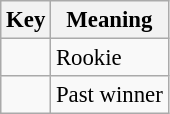<table class="wikitable" style="font-size: 95%;">
<tr>
<th>Key</th>
<th>Meaning</th>
</tr>
<tr>
<td align="center"><strong></strong></td>
<td>Rookie</td>
</tr>
<tr>
<td align="center"><strong></strong></td>
<td>Past winner</td>
</tr>
</table>
